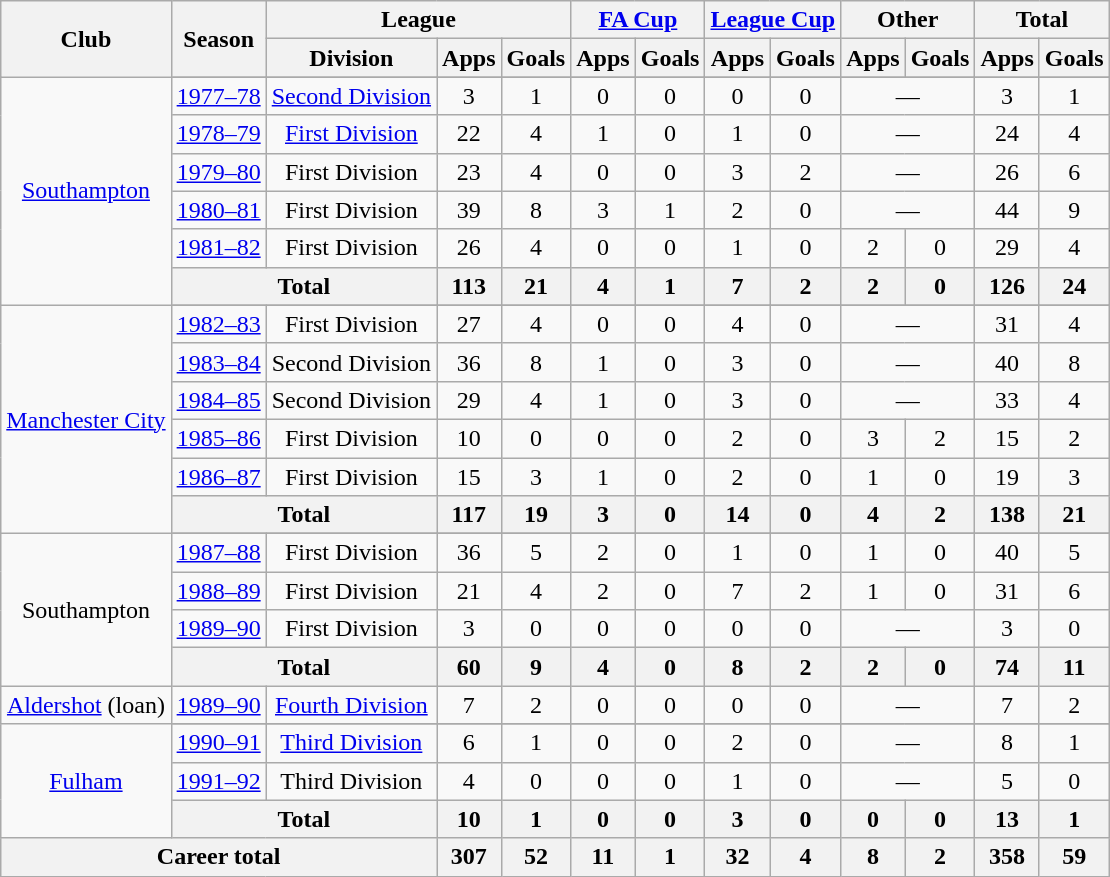<table class=wikitable style=text-align:center>
<tr>
<th rowspan=2>Club</th>
<th rowspan=2>Season</th>
<th colspan=3>League</th>
<th colspan=2><a href='#'>FA Cup</a></th>
<th colspan=2><a href='#'>League Cup</a></th>
<th colspan=2>Other</th>
<th colspan=2>Total</th>
</tr>
<tr>
<th>Division</th>
<th>Apps</th>
<th>Goals</th>
<th>Apps</th>
<th>Goals</th>
<th>Apps</th>
<th>Goals</th>
<th>Apps</th>
<th>Goals</th>
<th>Apps</th>
<th>Goals</th>
</tr>
<tr>
<td rowspan=7><a href='#'>Southampton</a></td>
</tr>
<tr>
<td><a href='#'>1977–78</a></td>
<td><a href='#'>Second Division</a></td>
<td>3</td>
<td>1</td>
<td>0</td>
<td>0</td>
<td>0</td>
<td>0</td>
<td colspan=2>—</td>
<td>3</td>
<td>1</td>
</tr>
<tr>
<td><a href='#'>1978–79</a></td>
<td><a href='#'>First Division</a></td>
<td>22</td>
<td>4</td>
<td>1</td>
<td>0</td>
<td>1</td>
<td>0</td>
<td colspan=2>—</td>
<td>24</td>
<td>4</td>
</tr>
<tr>
<td><a href='#'>1979–80</a></td>
<td>First Division</td>
<td>23</td>
<td>4</td>
<td>0</td>
<td>0</td>
<td>3</td>
<td>2</td>
<td colspan=2>—</td>
<td>26</td>
<td>6</td>
</tr>
<tr>
<td><a href='#'>1980–81</a></td>
<td>First Division</td>
<td>39</td>
<td>8</td>
<td>3</td>
<td>1</td>
<td>2</td>
<td>0</td>
<td colspan=2>—</td>
<td>44</td>
<td>9</td>
</tr>
<tr>
<td><a href='#'>1981–82</a></td>
<td>First Division</td>
<td>26</td>
<td>4</td>
<td>0</td>
<td>0</td>
<td>1</td>
<td>0</td>
<td>2</td>
<td>0</td>
<td>29</td>
<td>4</td>
</tr>
<tr>
<th colspan=2>Total</th>
<th>113</th>
<th>21</th>
<th>4</th>
<th>1</th>
<th>7</th>
<th>2</th>
<th>2</th>
<th>0</th>
<th>126</th>
<th>24</th>
</tr>
<tr>
<td rowspan=7><a href='#'>Manchester City</a></td>
</tr>
<tr>
<td><a href='#'>1982–83</a></td>
<td>First Division</td>
<td>27</td>
<td>4</td>
<td>0</td>
<td>0</td>
<td>4</td>
<td>0</td>
<td colspan=2>—</td>
<td>31</td>
<td>4</td>
</tr>
<tr>
<td><a href='#'>1983–84</a></td>
<td>Second Division</td>
<td>36</td>
<td>8</td>
<td>1</td>
<td>0</td>
<td>3</td>
<td>0</td>
<td colspan=2>—</td>
<td>40</td>
<td>8</td>
</tr>
<tr>
<td><a href='#'>1984–85</a></td>
<td>Second Division</td>
<td>29</td>
<td>4</td>
<td>1</td>
<td>0</td>
<td>3</td>
<td>0</td>
<td colspan=2>—</td>
<td>33</td>
<td>4</td>
</tr>
<tr>
<td><a href='#'>1985–86</a></td>
<td>First Division</td>
<td>10</td>
<td>0</td>
<td>0</td>
<td>0</td>
<td>2</td>
<td>0</td>
<td>3</td>
<td>2</td>
<td>15</td>
<td>2</td>
</tr>
<tr>
<td><a href='#'>1986–87</a></td>
<td>First Division</td>
<td>15</td>
<td>3</td>
<td>1</td>
<td>0</td>
<td>2</td>
<td>0</td>
<td>1</td>
<td>0</td>
<td>19</td>
<td>3</td>
</tr>
<tr>
<th colspan=2>Total</th>
<th>117</th>
<th>19</th>
<th>3</th>
<th>0</th>
<th>14</th>
<th>0</th>
<th>4</th>
<th>2</th>
<th>138</th>
<th>21</th>
</tr>
<tr>
<td rowspan=5>Southampton</td>
</tr>
<tr>
<td><a href='#'>1987–88</a></td>
<td>First Division</td>
<td>36</td>
<td>5</td>
<td>2</td>
<td>0</td>
<td>1</td>
<td>0</td>
<td>1</td>
<td>0</td>
<td>40</td>
<td>5</td>
</tr>
<tr>
<td><a href='#'>1988–89</a></td>
<td>First Division</td>
<td>21</td>
<td>4</td>
<td>2</td>
<td>0</td>
<td>7</td>
<td>2</td>
<td>1</td>
<td>0</td>
<td>31</td>
<td>6</td>
</tr>
<tr>
<td><a href='#'>1989–90</a></td>
<td>First Division</td>
<td>3</td>
<td>0</td>
<td>0</td>
<td>0</td>
<td>0</td>
<td>0</td>
<td colspan=2>—</td>
<td>3</td>
<td>0</td>
</tr>
<tr>
<th colspan=2>Total</th>
<th>60</th>
<th>9</th>
<th>4</th>
<th>0</th>
<th>8</th>
<th>2</th>
<th>2</th>
<th>0</th>
<th>74</th>
<th>11</th>
</tr>
<tr>
<td><a href='#'>Aldershot</a> (loan)</td>
<td><a href='#'>1989–90</a></td>
<td><a href='#'>Fourth Division</a></td>
<td>7</td>
<td>2</td>
<td>0</td>
<td>0</td>
<td>0</td>
<td>0</td>
<td colspan=2>—</td>
<td>7</td>
<td>2</td>
</tr>
<tr>
<td rowspan=4><a href='#'>Fulham</a></td>
</tr>
<tr>
<td><a href='#'>1990–91</a></td>
<td><a href='#'>Third Division</a></td>
<td>6</td>
<td>1</td>
<td>0</td>
<td>0</td>
<td>2</td>
<td>0</td>
<td colspan=2>—</td>
<td>8</td>
<td>1</td>
</tr>
<tr>
<td><a href='#'>1991–92</a></td>
<td>Third Division</td>
<td>4</td>
<td>0</td>
<td>0</td>
<td>0</td>
<td>1</td>
<td>0</td>
<td colspan=2>—</td>
<td>5</td>
<td>0</td>
</tr>
<tr>
<th colspan=2>Total</th>
<th>10</th>
<th>1</th>
<th>0</th>
<th>0</th>
<th>3</th>
<th>0</th>
<th>0</th>
<th>0</th>
<th>13</th>
<th>1</th>
</tr>
<tr>
<th colspan=3>Career total</th>
<th>307</th>
<th>52</th>
<th>11</th>
<th>1</th>
<th>32</th>
<th>4</th>
<th>8</th>
<th>2</th>
<th>358</th>
<th>59</th>
</tr>
</table>
